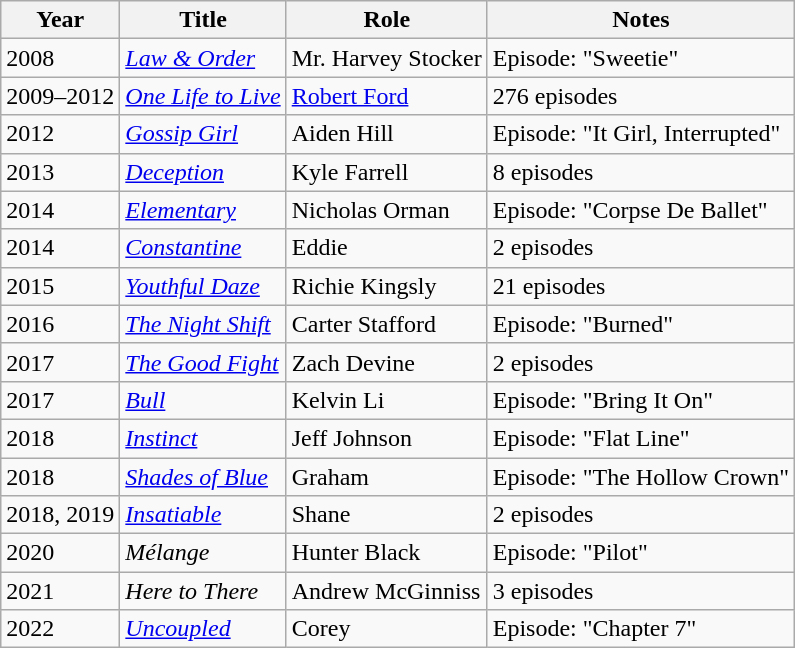<table class="wikitable sortable">
<tr>
<th>Year</th>
<th>Title</th>
<th>Role</th>
<th>Notes</th>
</tr>
<tr>
<td>2008</td>
<td><em><a href='#'>Law & Order</a></em></td>
<td>Mr. Harvey Stocker</td>
<td>Episode: "Sweetie"</td>
</tr>
<tr>
<td>2009–2012</td>
<td><em><a href='#'>One Life to Live</a></em></td>
<td><a href='#'>Robert Ford</a></td>
<td>276 episodes</td>
</tr>
<tr>
<td>2012</td>
<td><em><a href='#'>Gossip Girl</a></em></td>
<td>Aiden Hill</td>
<td>Episode: "It Girl, Interrupted"</td>
</tr>
<tr>
<td>2013</td>
<td><a href='#'><em>Deception</em></a></td>
<td>Kyle Farrell</td>
<td>8 episodes</td>
</tr>
<tr>
<td>2014</td>
<td><a href='#'><em>Elementary</em></a></td>
<td>Nicholas Orman</td>
<td>Episode: "Corpse De Ballet"</td>
</tr>
<tr>
<td>2014</td>
<td><a href='#'><em>Constantine</em></a></td>
<td>Eddie</td>
<td>2 episodes</td>
</tr>
<tr>
<td>2015</td>
<td><em><a href='#'>Youthful Daze</a></em></td>
<td>Richie Kingsly</td>
<td>21 episodes</td>
</tr>
<tr>
<td>2016</td>
<td><a href='#'><em>The Night Shift</em></a></td>
<td>Carter Stafford</td>
<td>Episode: "Burned"</td>
</tr>
<tr>
<td>2017</td>
<td><em><a href='#'>The Good Fight</a></em></td>
<td>Zach Devine</td>
<td>2 episodes</td>
</tr>
<tr>
<td>2017</td>
<td><a href='#'><em>Bull</em></a></td>
<td>Kelvin Li</td>
<td>Episode: "Bring It On"</td>
</tr>
<tr>
<td>2018</td>
<td><a href='#'><em>Instinct</em></a></td>
<td>Jeff Johnson</td>
<td>Episode: "Flat Line"</td>
</tr>
<tr>
<td>2018</td>
<td><a href='#'><em>Shades of Blue</em></a></td>
<td>Graham</td>
<td>Episode: "The Hollow Crown"</td>
</tr>
<tr>
<td>2018, 2019</td>
<td><a href='#'><em>Insatiable</em></a></td>
<td>Shane</td>
<td>2 episodes</td>
</tr>
<tr>
<td>2020</td>
<td><em>Mélange</em></td>
<td>Hunter Black</td>
<td>Episode: "Pilot"</td>
</tr>
<tr>
<td>2021</td>
<td><em>Here to There</em></td>
<td>Andrew McGinniss</td>
<td>3 episodes</td>
</tr>
<tr>
<td>2022</td>
<td><em><a href='#'>Uncoupled</a></em></td>
<td>Corey</td>
<td>Episode: "Chapter 7"</td>
</tr>
</table>
